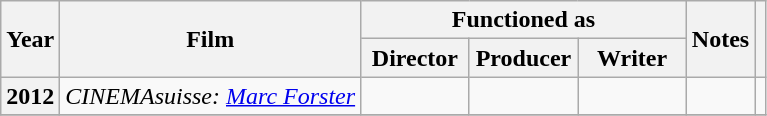<table class="wikitable plainrowheaders sortable">
<tr>
<th rowspan="2">Year</th>
<th rowspan="2">Film</th>
<th colspan="3">Functioned as</th>
<th scope="col" class="unsortable" rowspan="2">Notes</th>
<th rowspan="2"; class="unsortable"><br></th>
</tr>
<tr>
<th style="width:65px;">Director</th>
<th style="width:65px;">Producer</th>
<th style="width:65px;">Writer</th>
</tr>
<tr>
<th scope="row">2012</th>
<td><em>CINEMAsuisse: <a href='#'>Marc Forster</a></em></td>
<td></td>
<td></td>
<td></td>
<td></td>
<td style="text-align:center;"></td>
</tr>
<tr>
</tr>
</table>
